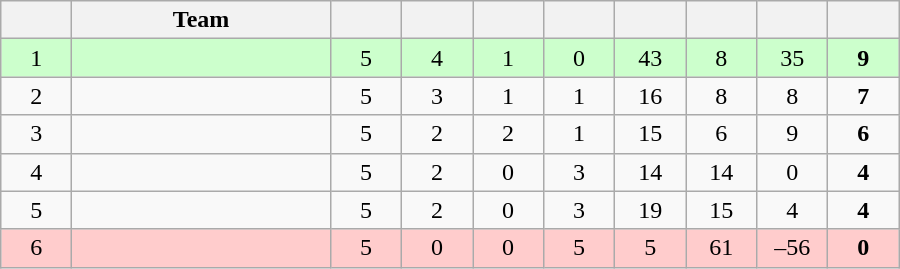<table class="wikitable" style="text-align:center;">
<tr>
<th width=40></th>
<th width=165>Team</th>
<th width=40></th>
<th width=40></th>
<th width=40></th>
<th width=40></th>
<th width=40></th>
<th width=40></th>
<th width=40></th>
<th width=40></th>
</tr>
<tr bgcolor="#ccffcc">
<td>1</td>
<td align=left></td>
<td>5</td>
<td>4</td>
<td>1</td>
<td>0</td>
<td>43</td>
<td>8</td>
<td>35</td>
<td><strong>9</strong></td>
</tr>
<tr>
<td>2</td>
<td align=left></td>
<td>5</td>
<td>3</td>
<td>1</td>
<td>1</td>
<td>16</td>
<td>8</td>
<td>8</td>
<td><strong>7</strong></td>
</tr>
<tr>
<td>3</td>
<td align=left></td>
<td>5</td>
<td>2</td>
<td>2</td>
<td>1</td>
<td>15</td>
<td>6</td>
<td>9</td>
<td><strong>6</strong></td>
</tr>
<tr>
<td>4</td>
<td align=left></td>
<td>5</td>
<td>2</td>
<td>0</td>
<td>3</td>
<td>14</td>
<td>14</td>
<td>0</td>
<td><strong>4</strong></td>
</tr>
<tr>
<td>5</td>
<td align=left></td>
<td>5</td>
<td>2</td>
<td>0</td>
<td>3</td>
<td>19</td>
<td>15</td>
<td>4</td>
<td><strong>4</strong></td>
</tr>
<tr bgcolor="#ffcccc">
<td>6</td>
<td align=left></td>
<td>5</td>
<td>0</td>
<td>0</td>
<td>5</td>
<td>5</td>
<td>61</td>
<td>–56</td>
<td><strong>0</strong></td>
</tr>
</table>
